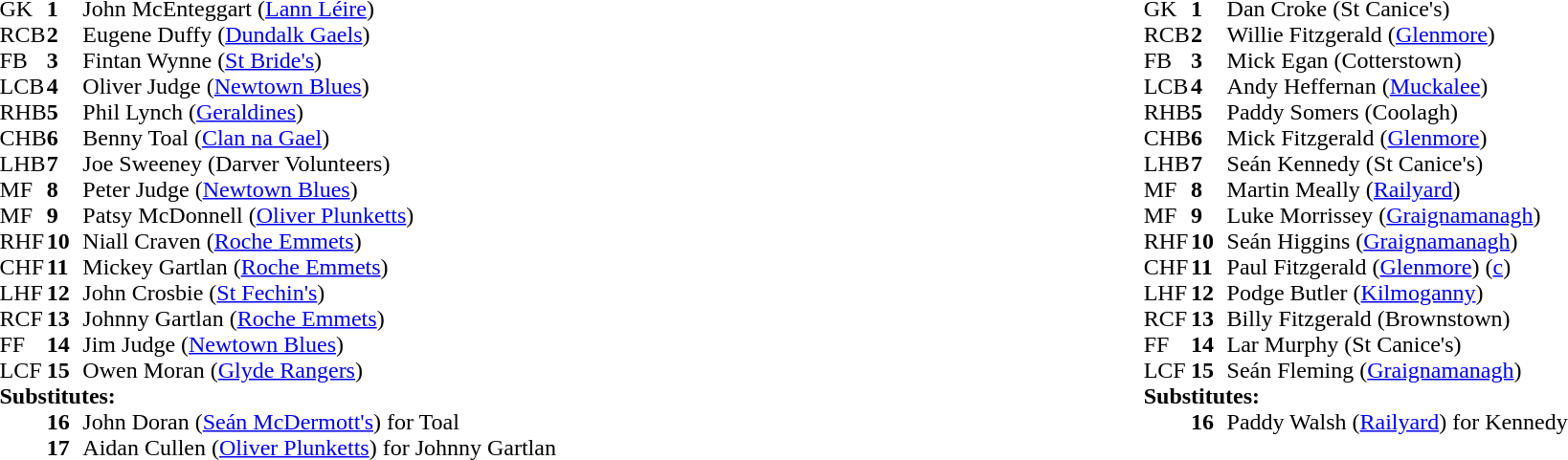<table style="width:100%;">
<tr>
<td style="vertical-align:top; width:50%"><br><table cellspacing="0" cellpadding="0">
<tr>
<th width="25"></th>
<th width="25"></th>
</tr>
<tr>
<td>GK</td>
<td><strong>1</strong></td>
<td>John McEnteggart (<a href='#'>Lann Léire</a>)</td>
</tr>
<tr>
<td>RCB</td>
<td><strong>2</strong></td>
<td>Eugene Duffy (<a href='#'>Dundalk Gaels</a>)</td>
</tr>
<tr>
<td>FB</td>
<td><strong>3</strong></td>
<td>Fintan Wynne (<a href='#'>St Bride's</a>)</td>
</tr>
<tr>
<td>LCB</td>
<td><strong>4</strong></td>
<td>Oliver Judge (<a href='#'>Newtown Blues</a>)</td>
</tr>
<tr>
<td>RHB</td>
<td><strong>5</strong></td>
<td>Phil Lynch (<a href='#'>Geraldines</a>)</td>
</tr>
<tr>
<td>CHB</td>
<td><strong>6</strong></td>
<td>Benny Toal (<a href='#'>Clan na Gael</a>)</td>
</tr>
<tr>
<td>LHB</td>
<td><strong>7</strong></td>
<td>Joe Sweeney (Darver Volunteers)</td>
</tr>
<tr>
<td>MF</td>
<td><strong>8</strong></td>
<td>Peter Judge (<a href='#'>Newtown Blues</a>)</td>
</tr>
<tr>
<td>MF</td>
<td><strong>9</strong></td>
<td>Patsy McDonnell (<a href='#'>Oliver Plunketts</a>)</td>
</tr>
<tr>
<td>RHF</td>
<td><strong>10</strong></td>
<td>Niall Craven (<a href='#'>Roche Emmets</a>)</td>
</tr>
<tr>
<td>CHF</td>
<td><strong>11</strong></td>
<td>Mickey Gartlan (<a href='#'>Roche Emmets</a>)</td>
</tr>
<tr>
<td>LHF</td>
<td><strong>12</strong></td>
<td>John Crosbie (<a href='#'>St Fechin's</a>)</td>
</tr>
<tr>
<td>RCF</td>
<td><strong>13</strong></td>
<td>Johnny Gartlan (<a href='#'>Roche Emmets</a>)</td>
</tr>
<tr>
<td>FF</td>
<td><strong>14</strong></td>
<td>Jim Judge (<a href='#'>Newtown Blues</a>)</td>
</tr>
<tr>
<td>LCF</td>
<td><strong>15</strong></td>
<td>Owen Moran (<a href='#'>Glyde Rangers</a>)</td>
</tr>
<tr>
<td colspan=3><strong>Substitutes:</strong></td>
</tr>
<tr>
<td></td>
<td><strong>16</strong></td>
<td>John Doran (<a href='#'>Seán McDermott's</a>) for Toal</td>
</tr>
<tr>
<td></td>
<td><strong>17</strong></td>
<td>Aidan Cullen (<a href='#'>Oliver Plunketts</a>) for Johnny Gartlan</td>
</tr>
<tr>
</tr>
</table>
</td>
<td style="vertical-align:top; width:50%"><br><table cellspacing="0" cellpadding="0" style="margin:auto">
<tr>
<th width="25"></th>
<th width="25"></th>
</tr>
<tr>
<td>GK</td>
<td><strong>1</strong></td>
<td>Dan Croke (St Canice's)</td>
</tr>
<tr>
<td>RCB</td>
<td><strong>2</strong></td>
<td>Willie Fitzgerald (<a href='#'>Glenmore</a>)</td>
</tr>
<tr>
<td>FB</td>
<td><strong>3</strong></td>
<td>Mick Egan (Cotterstown)</td>
</tr>
<tr>
<td>LCB</td>
<td><strong>4</strong></td>
<td>Andy Heffernan (<a href='#'>Muckalee</a>)</td>
</tr>
<tr>
<td>RHB</td>
<td><strong>5</strong></td>
<td>Paddy Somers (Coolagh)</td>
</tr>
<tr>
<td>CHB</td>
<td><strong>6</strong></td>
<td>Mick Fitzgerald (<a href='#'>Glenmore</a>)</td>
</tr>
<tr>
<td>LHB</td>
<td><strong>7</strong></td>
<td>Seán Kennedy (St Canice's)</td>
</tr>
<tr>
<td>MF</td>
<td><strong>8</strong></td>
<td>Martin Meally (<a href='#'>Railyard</a>)</td>
</tr>
<tr>
<td>MF</td>
<td><strong>9</strong></td>
<td>Luke Morrissey (<a href='#'>Graignamanagh</a>)</td>
</tr>
<tr>
<td>RHF</td>
<td><strong>10</strong></td>
<td>Seán Higgins (<a href='#'>Graignamanagh</a>)</td>
</tr>
<tr>
<td>CHF</td>
<td><strong>11</strong></td>
<td>Paul Fitzgerald (<a href='#'>Glenmore</a>) (<a href='#'>c</a>)</td>
</tr>
<tr>
<td>LHF</td>
<td><strong>12</strong></td>
<td>Podge Butler (<a href='#'>Kilmoganny</a>)</td>
</tr>
<tr>
<td>RCF</td>
<td><strong>13</strong></td>
<td>Billy Fitzgerald (Brownstown)</td>
</tr>
<tr>
<td>FF</td>
<td><strong>14</strong></td>
<td>Lar Murphy (St Canice's)</td>
</tr>
<tr>
<td>LCF</td>
<td><strong>15</strong></td>
<td>Seán Fleming (<a href='#'>Graignamanagh</a>)</td>
</tr>
<tr>
<td colspan=3><strong>Substitutes:</strong></td>
</tr>
<tr>
<td></td>
<td><strong>16</strong></td>
<td>Paddy Walsh (<a href='#'>Railyard</a>) for Kennedy</td>
</tr>
</table>
</td>
</tr>
</table>
